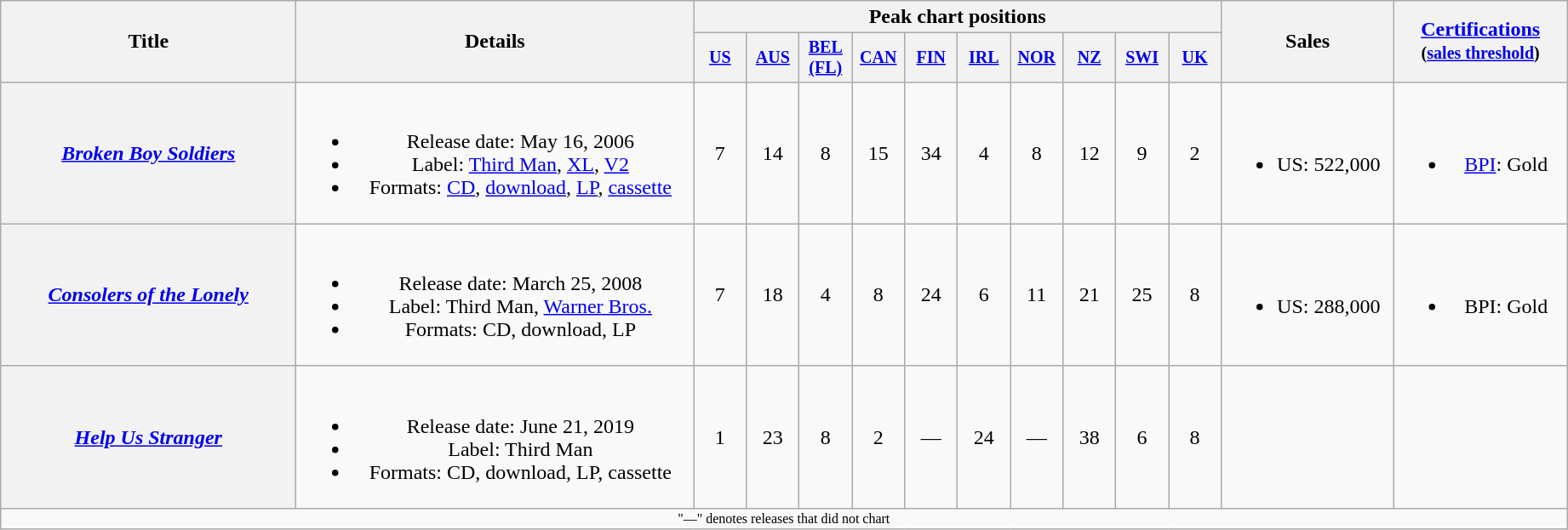<table class="wikitable plainrowheaders" style="text-align:center;">
<tr>
<th rowspan="2" style="width:14em;">Title</th>
<th rowspan="2" style="width:19em;">Details</th>
<th colspan="10">Peak chart positions</th>
<th rowspan="2" style="width:8em;">Sales</th>
<th rowspan="2" style="width:8em;"><a href='#'>Certifications</a><br><small>(<a href='#'>sales threshold</a>)</small></th>
</tr>
<tr style="font-size:smaller;">
<th style="width:35px;"><a href='#'>US</a><br></th>
<th style="width:35px;"><a href='#'>AUS</a><br></th>
<th style="width:35px;"><a href='#'>BEL<br>(FL)</a><br></th>
<th style="width:35px;"><a href='#'>CAN</a><br></th>
<th style="width:35px;"><a href='#'>FIN</a><br></th>
<th style="width:35px;"><a href='#'>IRL</a><br></th>
<th style="width:35px;"><a href='#'>NOR</a><br></th>
<th style="width:35px;"><a href='#'>NZ</a><br></th>
<th style="width:35px;"><a href='#'>SWI</a><br></th>
<th style="width:35px;"><a href='#'>UK</a><br></th>
</tr>
<tr>
<th scope="row"><em><a href='#'>Broken Boy Soldiers</a></em></th>
<td><br><ul><li>Release date: May 16, 2006</li><li>Label: <a href='#'>Third Man</a>, <a href='#'>XL</a>, <a href='#'>V2</a></li><li>Formats: <a href='#'>CD</a>, <a href='#'>download</a>, <a href='#'>LP</a>, <a href='#'>cassette</a></li></ul></td>
<td>7</td>
<td>14</td>
<td>8</td>
<td>15</td>
<td>34</td>
<td>4</td>
<td>8</td>
<td>12</td>
<td>9</td>
<td>2</td>
<td style="text-align:left;"><br><ul><li>US: 522,000</li></ul></td>
<td><br><ul><li><a href='#'>BPI</a>: Gold</li></ul></td>
</tr>
<tr>
<th scope="row"><em><a href='#'>Consolers of the Lonely</a></em></th>
<td><br><ul><li>Release date: March 25, 2008</li><li>Label: Third Man, <a href='#'>Warner Bros.</a></li><li>Formats: CD, download, LP</li></ul></td>
<td>7</td>
<td>18</td>
<td>4</td>
<td>8</td>
<td>24</td>
<td>6</td>
<td>11</td>
<td>21</td>
<td>25</td>
<td>8</td>
<td style="text-align:left;"><br><ul><li>US: 288,000</li></ul></td>
<td><br><ul><li>BPI: Gold</li></ul></td>
</tr>
<tr>
<th scope="row"><em><a href='#'>Help Us Stranger</a></em></th>
<td><br><ul><li>Release date: June 21, 2019</li><li>Label: Third Man</li><li>Formats: CD, download, LP, cassette</li></ul></td>
<td>1</td>
<td>23</td>
<td>8</td>
<td>2</td>
<td>—</td>
<td>24</td>
<td>—</td>
<td>38</td>
<td>6</td>
<td>8</td>
<td></td>
<td></td>
</tr>
<tr>
<td colspan="15" style="font-size:8pt">"—" denotes releases that did not chart</td>
</tr>
</table>
